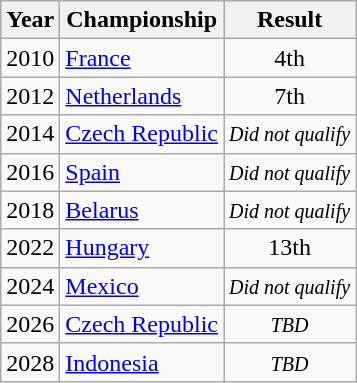<table class="wikitable" style="text-align:center">
<tr>
<th>Year</th>
<th>Championship</th>
<th>Result</th>
</tr>
<tr>
<td>2010</td>
<td align=left> <a href='#'>France</a></td>
<td>4th</td>
</tr>
<tr>
<td>2012</td>
<td align=left> <a href='#'>Netherlands</a></td>
<td>7th</td>
</tr>
<tr>
<td>2014</td>
<td align=left> <a href='#'>Czech Republic</a></td>
<td><small><em>Did not qualify</em></small></td>
</tr>
<tr>
<td>2016</td>
<td align=left> <a href='#'>Spain</a></td>
<td><small><em>Did not qualify</em></small></td>
</tr>
<tr>
<td>2018</td>
<td align=left> <a href='#'>Belarus</a></td>
<td><small><em>Did not qualify</em></small></td>
</tr>
<tr>
<td>2022</td>
<td align=left> <a href='#'>Hungary</a></td>
<td>13th</td>
</tr>
<tr>
<td>2024</td>
<td align=left> <a href='#'>Mexico</a></td>
<td><small><em>Did not qualify</em></small></td>
</tr>
<tr>
<td>2026</td>
<td align=left> <a href='#'>Czech Republic</a></td>
<td><small><em>TBD</em></small></td>
</tr>
<tr>
<td>2028</td>
<td align=left> <a href='#'>Indonesia</a></td>
<td><small><em>TBD</em></small></td>
</tr>
</table>
